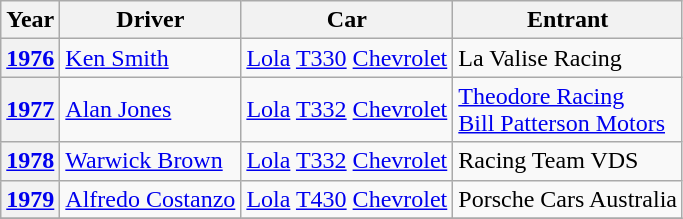<table class="wikitable">
<tr style="font-weight:bold">
<th>Year</th>
<th>Driver</th>
<th>Car</th>
<th>Entrant</th>
</tr>
<tr>
<th><a href='#'>1976</a></th>
<td> <a href='#'>Ken Smith</a></td>
<td><a href='#'>Lola</a> <a href='#'>T330</a> <a href='#'>Chevrolet</a></td>
<td>La Valise Racing</td>
</tr>
<tr>
<th><a href='#'>1977</a></th>
<td> <a href='#'>Alan Jones</a></td>
<td><a href='#'>Lola</a> <a href='#'>T332</a> <a href='#'>Chevrolet</a></td>
<td><a href='#'>Theodore Racing</a> <br> <a href='#'>Bill Patterson Motors</a></td>
</tr>
<tr>
<th><a href='#'>1978</a></th>
<td> <a href='#'>Warwick Brown</a></td>
<td><a href='#'>Lola</a> <a href='#'>T332</a> <a href='#'>Chevrolet</a></td>
<td>Racing Team VDS</td>
</tr>
<tr>
<th><a href='#'>1979</a></th>
<td> <a href='#'>Alfredo Costanzo</a></td>
<td><a href='#'>Lola</a> <a href='#'>T430</a> <a href='#'>Chevrolet</a></td>
<td>Porsche Cars Australia</td>
</tr>
<tr>
</tr>
</table>
